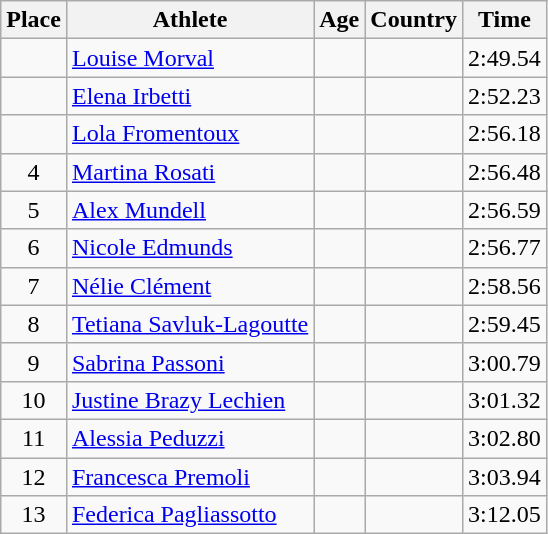<table class="wikitable mw-datatable sortable">
<tr>
<th>Place</th>
<th>Athlete</th>
<th>Age</th>
<th>Country</th>
<th>Time</th>
</tr>
<tr>
<td align=center></td>
<td><a href='#'>Louise Morval</a></td>
<td></td>
<td></td>
<td>2:49.54</td>
</tr>
<tr>
<td align=center></td>
<td><a href='#'>Elena Irbetti</a></td>
<td></td>
<td></td>
<td>2:52.23</td>
</tr>
<tr>
<td align=center></td>
<td><a href='#'>Lola Fromentoux</a></td>
<td></td>
<td></td>
<td>2:56.18</td>
</tr>
<tr>
<td align=center>4</td>
<td><a href='#'>Martina Rosati</a></td>
<td></td>
<td></td>
<td>2:56.48</td>
</tr>
<tr>
<td align=center>5</td>
<td><a href='#'>Alex Mundell</a></td>
<td></td>
<td></td>
<td>2:56.59</td>
</tr>
<tr>
<td align=center>6</td>
<td><a href='#'>Nicole Edmunds</a></td>
<td></td>
<td></td>
<td>2:56.77</td>
</tr>
<tr>
<td align=center>7</td>
<td><a href='#'>Nélie Clément</a></td>
<td></td>
<td></td>
<td>2:58.56</td>
</tr>
<tr>
<td align=center>8</td>
<td><a href='#'>Tetiana Savluk-Lagoutte</a></td>
<td></td>
<td></td>
<td>2:59.45</td>
</tr>
<tr>
<td align=center>9</td>
<td><a href='#'>Sabrina Passoni</a></td>
<td></td>
<td></td>
<td>3:00.79</td>
</tr>
<tr>
<td align=center>10</td>
<td><a href='#'>Justine Brazy Lechien</a></td>
<td></td>
<td></td>
<td>3:01.32</td>
</tr>
<tr>
<td align=center>11</td>
<td><a href='#'>Alessia Peduzzi</a></td>
<td></td>
<td></td>
<td>3:02.80</td>
</tr>
<tr>
<td align=center>12</td>
<td><a href='#'>Francesca Premoli</a></td>
<td></td>
<td></td>
<td>3:03.94</td>
</tr>
<tr>
<td align=center>13</td>
<td><a href='#'>Federica Pagliassotto</a></td>
<td></td>
<td></td>
<td>3:12.05</td>
</tr>
</table>
